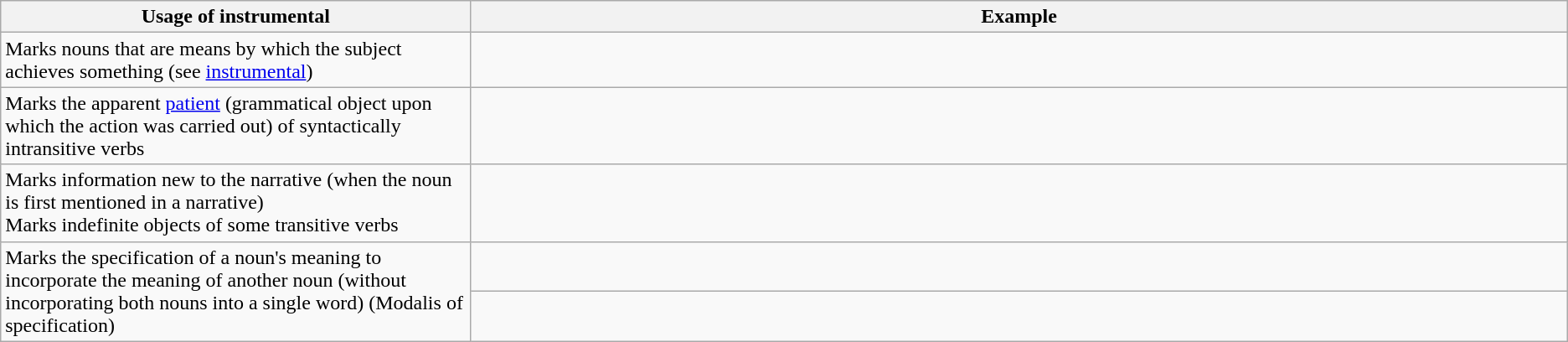<table class="wikitable">
<tr>
<th>Usage of instrumental</th>
<th width="70%">Example</th>
</tr>
<tr>
<td>Marks nouns that are means by which the subject achieves something (see <a href='#'>instrumental</a>)</td>
<td></td>
</tr>
<tr>
<td>Marks the apparent <a href='#'>patient</a> (grammatical object upon which the action was carried out) of syntactically intransitive verbs</td>
<td></td>
</tr>
<tr>
<td>Marks information new to the narrative (when the noun is first mentioned in a narrative)<br>Marks indefinite objects of some transitive verbs</td>
<td></td>
</tr>
<tr>
<td rowspan="2">Marks the specification of a noun's meaning to incorporate the meaning of another noun (without incorporating both nouns into a single word) (Modalis of specification)</td>
<td></td>
</tr>
<tr>
<td></td>
</tr>
</table>
